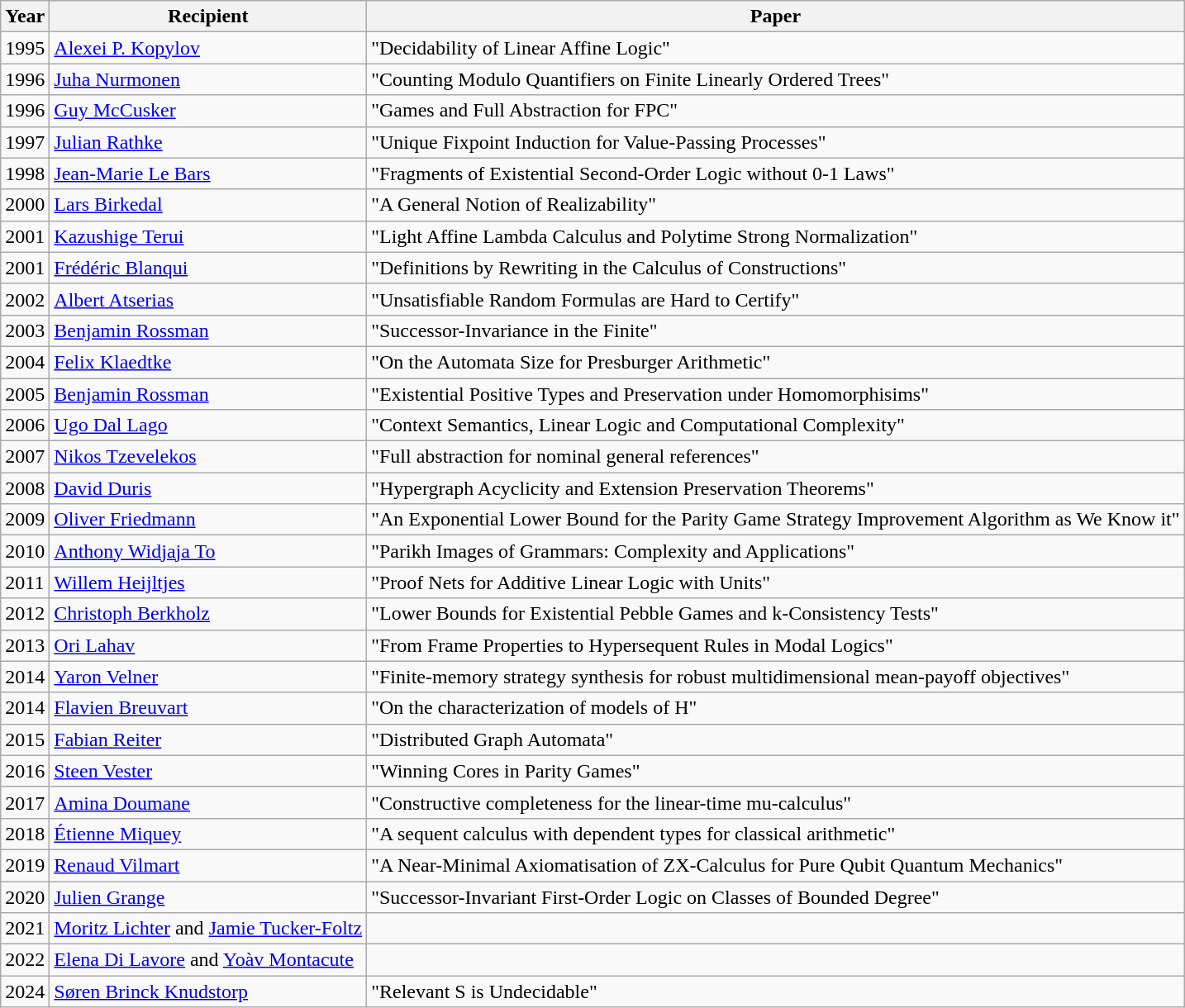<table class="wikitable">
<tr>
<th>Year</th>
<th>Recipient</th>
<th>Paper</th>
</tr>
<tr>
<td>1995</td>
<td><a href='#'>Alexei P. Kopylov</a></td>
<td>"Decidability of Linear Affine Logic"</td>
</tr>
<tr>
<td>1996</td>
<td><a href='#'>Juha Nurmonen</a></td>
<td>"Counting Modulo Quantifiers on Finite Linearly Ordered Trees"</td>
</tr>
<tr>
<td>1996</td>
<td><a href='#'>Guy McCusker</a></td>
<td>"Games and Full Abstraction for FPC"</td>
</tr>
<tr>
<td>1997</td>
<td><a href='#'>Julian Rathke</a></td>
<td>"Unique Fixpoint Induction for Value-Passing Processes"</td>
</tr>
<tr>
<td>1998</td>
<td><a href='#'>Jean-Marie Le Bars</a></td>
<td>"Fragments of Existential Second-Order Logic without 0-1 Laws"</td>
</tr>
<tr>
<td>2000</td>
<td><a href='#'>Lars Birkedal</a></td>
<td>"A General Notion of Realizability"</td>
</tr>
<tr>
<td>2001</td>
<td><a href='#'>Kazushige Terui</a></td>
<td>"Light Affine Lambda Calculus and Polytime Strong Normalization"</td>
</tr>
<tr>
<td>2001</td>
<td><a href='#'>Frédéric Blanqui</a></td>
<td>"Definitions by Rewriting in the Calculus of Constructions"</td>
</tr>
<tr>
<td>2002</td>
<td><a href='#'>Albert Atserias</a></td>
<td>"Unsatisfiable Random Formulas are Hard to Certify"</td>
</tr>
<tr>
<td>2003</td>
<td><a href='#'>Benjamin Rossman</a></td>
<td>"Successor-Invariance in the Finite"</td>
</tr>
<tr>
<td>2004</td>
<td><a href='#'>Felix Klaedtke</a></td>
<td>"On the Automata Size for Presburger Arithmetic"</td>
</tr>
<tr>
<td>2005</td>
<td><a href='#'>Benjamin Rossman</a></td>
<td>"Existential Positive Types and Preservation under Homomorphisims"</td>
</tr>
<tr>
<td>2006</td>
<td><a href='#'>Ugo Dal Lago</a></td>
<td>"Context Semantics, Linear Logic and Computational Complexity"</td>
</tr>
<tr>
<td>2007</td>
<td><a href='#'>Nikos Tzevelekos</a></td>
<td>"Full abstraction for nominal general references"</td>
</tr>
<tr>
<td>2008</td>
<td><a href='#'>David Duris</a></td>
<td>"Hypergraph Acyclicity and Extension Preservation Theorems"</td>
</tr>
<tr>
<td>2009</td>
<td><a href='#'>Oliver Friedmann</a></td>
<td>"An Exponential Lower Bound for the Parity Game Strategy Improvement Algorithm as We Know it"</td>
</tr>
<tr>
<td>2010</td>
<td><a href='#'>Anthony Widjaja To</a></td>
<td>"Parikh Images of Grammars: Complexity and Applications"</td>
</tr>
<tr>
<td>2011</td>
<td><a href='#'>Willem Heijltjes</a></td>
<td>"Proof Nets for Additive Linear Logic with Units"</td>
</tr>
<tr>
<td>2012</td>
<td><a href='#'>Christoph Berkholz</a></td>
<td>"Lower Bounds for Existential Pebble Games and k-Consistency Tests"</td>
</tr>
<tr>
<td>2013</td>
<td><a href='#'>Ori Lahav</a></td>
<td>"From Frame Properties to Hypersequent Rules in Modal Logics"</td>
</tr>
<tr>
<td>2014</td>
<td><a href='#'>Yaron Velner</a></td>
<td>"Finite-memory strategy synthesis for robust multidimensional mean-payoff objectives"</td>
</tr>
<tr>
<td>2014</td>
<td><a href='#'>Flavien Breuvart</a></td>
<td>"On the characterization of models of H"</td>
</tr>
<tr>
<td>2015</td>
<td><a href='#'>Fabian Reiter</a></td>
<td>"Distributed Graph Automata"</td>
</tr>
<tr>
<td>2016</td>
<td><a href='#'>Steen Vester</a></td>
<td>"Winning Cores in Parity Games"</td>
</tr>
<tr>
<td>2017</td>
<td><a href='#'>Amina Doumane</a></td>
<td>"Constructive completeness for the linear-time mu-calculus"</td>
</tr>
<tr>
<td>2018</td>
<td><a href='#'>Étienne Miquey</a></td>
<td>"A sequent calculus with dependent types for classical arithmetic"</td>
</tr>
<tr>
<td>2019</td>
<td><a href='#'>Renaud Vilmart</a></td>
<td>"A Near-Minimal Axiomatisation of ZX-Calculus for Pure Qubit Quantum Mechanics"</td>
</tr>
<tr>
<td>2020</td>
<td><a href='#'>Julien Grange</a></td>
<td>"Successor-Invariant First-Order Logic on Classes of Bounded Degree"</td>
</tr>
<tr>
<td>2021</td>
<td><a href='#'>Moritz Lichter</a> and <a href='#'>Jamie Tucker-Foltz</a></td>
<td></td>
</tr>
<tr>
<td>2022</td>
<td><a href='#'>Elena Di Lavore</a> and <a href='#'>Yoàv Montacute</a></td>
</tr>
<tr>
<td>2024</td>
<td><a href='#'>Søren Brinck Knudstorp</a></td>
<td>"Relevant S is Undecidable"</td>
</tr>
</table>
